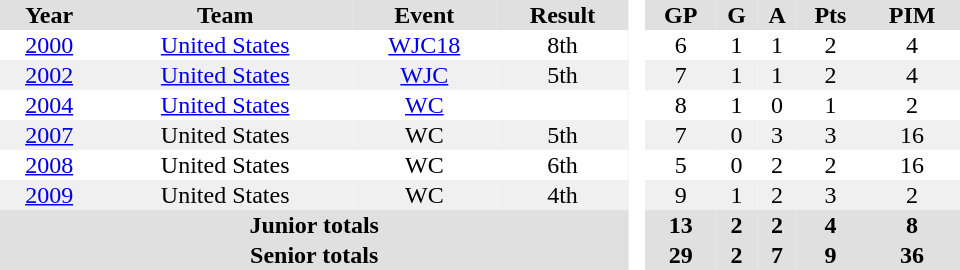<table border="0" cellpadding="1" cellspacing="0" style="text-align:center; width:40em">
<tr ALIGN="center" bgcolor="#e0e0e0">
<th>Year</th>
<th>Team</th>
<th>Event</th>
<th>Result</th>
<th rowspan="99" bgcolor="#ffffff"> </th>
<th>GP</th>
<th>G</th>
<th>A</th>
<th>Pts</th>
<th>PIM</th>
</tr>
<tr>
<td><a href='#'>2000</a></td>
<td><a href='#'>United States</a></td>
<td><a href='#'>WJC18</a></td>
<td>8th</td>
<td>6</td>
<td>1</td>
<td>1</td>
<td>2</td>
<td>4</td>
</tr>
<tr bgcolor="#f0f0f0">
<td><a href='#'>2002</a></td>
<td><a href='#'>United States</a></td>
<td><a href='#'>WJC</a></td>
<td>5th</td>
<td>7</td>
<td>1</td>
<td>1</td>
<td>2</td>
<td>4</td>
</tr>
<tr>
<td><a href='#'>2004</a></td>
<td><a href='#'>United States</a></td>
<td><a href='#'>WC</a></td>
<td></td>
<td>8</td>
<td>1</td>
<td>0</td>
<td>1</td>
<td>2</td>
</tr>
<tr bgcolor="#f0f0f0">
<td><a href='#'>2007</a></td>
<td>United States</td>
<td>WC</td>
<td>5th</td>
<td>7</td>
<td>0</td>
<td>3</td>
<td>3</td>
<td>16</td>
</tr>
<tr>
<td><a href='#'>2008</a></td>
<td>United States</td>
<td>WC</td>
<td>6th</td>
<td>5</td>
<td>0</td>
<td>2</td>
<td>2</td>
<td>16</td>
</tr>
<tr bgcolor="#f0f0f0">
<td><a href='#'>2009</a></td>
<td>United States</td>
<td>WC</td>
<td>4th</td>
<td>9</td>
<td>1</td>
<td>2</td>
<td>3</td>
<td>2</td>
</tr>
<tr bgcolor="#e0e0e0">
<th colspan=4>Junior totals</th>
<th>13</th>
<th>2</th>
<th>2</th>
<th>4</th>
<th>8</th>
</tr>
<tr bgcolor="#e0e0e0">
<th colspan=4>Senior totals</th>
<th>29</th>
<th>2</th>
<th>7</th>
<th>9</th>
<th>36</th>
</tr>
</table>
